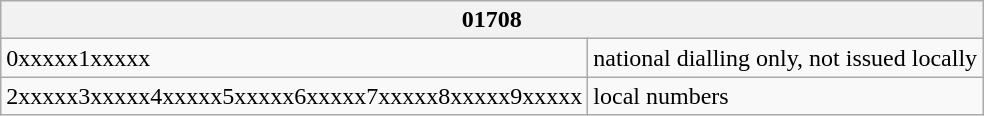<table class="wikitable">
<tr>
<th colspan="2">01708</th>
</tr>
<tr>
<td>0xxxxx1xxxxx</td>
<td>national dialling only, not issued locally</td>
</tr>
<tr>
<td>2xxxxx3xxxxx4xxxxx5xxxxx6xxxxx7xxxxx8xxxxx9xxxxx</td>
<td>local numbers</td>
</tr>
</table>
